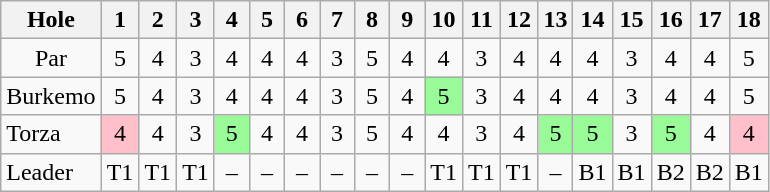<table class="wikitable" style="text-align:center">
<tr>
<th>Hole</th>
<th> 1 </th>
<th> 2 </th>
<th> 3 </th>
<th> 4 </th>
<th> 5 </th>
<th> 6 </th>
<th> 7 </th>
<th> 8 </th>
<th> 9 </th>
<th>10</th>
<th>11</th>
<th>12</th>
<th>13</th>
<th>14</th>
<th>15</th>
<th>16</th>
<th>17</th>
<th>18</th>
</tr>
<tr>
<td>Par</td>
<td>5</td>
<td>4</td>
<td>3</td>
<td>4</td>
<td>4</td>
<td>4</td>
<td>3</td>
<td>5</td>
<td>4</td>
<td>4</td>
<td>3</td>
<td>4</td>
<td>4</td>
<td>4</td>
<td>3</td>
<td>4</td>
<td>4</td>
<td>5</td>
</tr>
<tr>
<td align=left> Burkemo</td>
<td>5</td>
<td>4</td>
<td>3</td>
<td>4</td>
<td>4</td>
<td>4</td>
<td>3</td>
<td>5</td>
<td>4</td>
<td style="background: PaleGreen;">5</td>
<td>3</td>
<td>4</td>
<td>4</td>
<td>4</td>
<td>3</td>
<td>4</td>
<td>4</td>
<td>5</td>
</tr>
<tr>
<td align=left> Torza</td>
<td style="background: Pink;">4</td>
<td>4</td>
<td>3</td>
<td style="background: PaleGreen;">5</td>
<td>4</td>
<td>4</td>
<td>3</td>
<td>5</td>
<td>4</td>
<td>4</td>
<td>3</td>
<td>4</td>
<td style="background: PaleGreen;">5</td>
<td style="background: PaleGreen;">5</td>
<td>3</td>
<td style="background: PaleGreen;">5</td>
<td>4</td>
<td style="background: Pink;">4</td>
</tr>
<tr>
<td align=left>Leader</td>
<td>T1</td>
<td>T1</td>
<td>T1</td>
<td>–</td>
<td>–</td>
<td>–</td>
<td>–</td>
<td>–</td>
<td>–</td>
<td>T1</td>
<td>T1</td>
<td>T1</td>
<td>–</td>
<td>B1</td>
<td>B1</td>
<td>B2</td>
<td>B2</td>
<td>B1</td>
</tr>
</table>
